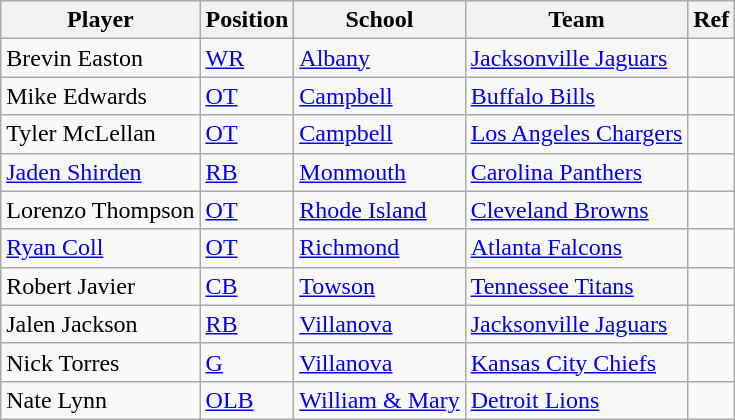<table class="wikitable sortable" border="1">
<tr>
<th>Player</th>
<th>Position</th>
<th>School</th>
<th>Team</th>
<th>Ref</th>
</tr>
<tr>
<td>Brevin Easton</td>
<td><a href='#'>WR</a></td>
<td><a href='#'>Albany</a></td>
<td><a href='#'>Jacksonville Jaguars</a></td>
<td></td>
</tr>
<tr>
<td>Mike Edwards</td>
<td><a href='#'>OT</a></td>
<td><a href='#'>Campbell</a></td>
<td><a href='#'>Buffalo Bills</a></td>
<td></td>
</tr>
<tr>
<td>Tyler McLellan</td>
<td><a href='#'>OT</a></td>
<td><a href='#'>Campbell</a></td>
<td><a href='#'>Los Angeles Chargers</a></td>
<td></td>
</tr>
<tr>
<td><a href='#'>Jaden Shirden</a></td>
<td><a href='#'>RB</a></td>
<td><a href='#'>Monmouth</a></td>
<td><a href='#'>Carolina Panthers</a></td>
<td></td>
</tr>
<tr>
<td>Lorenzo Thompson</td>
<td><a href='#'>OT</a></td>
<td><a href='#'>Rhode Island</a></td>
<td><a href='#'>Cleveland Browns</a></td>
<td></td>
</tr>
<tr>
<td><a href='#'>Ryan Coll</a></td>
<td><a href='#'>OT</a></td>
<td><a href='#'>Richmond</a></td>
<td><a href='#'>Atlanta Falcons</a></td>
<td></td>
</tr>
<tr>
<td>Robert Javier</td>
<td><a href='#'>CB</a></td>
<td><a href='#'>Towson</a></td>
<td><a href='#'>Tennessee Titans</a></td>
<td></td>
</tr>
<tr>
<td>Jalen Jackson</td>
<td><a href='#'>RB</a></td>
<td><a href='#'>Villanova</a></td>
<td><a href='#'>Jacksonville Jaguars</a></td>
<td></td>
</tr>
<tr>
<td>Nick Torres</td>
<td><a href='#'>G</a></td>
<td><a href='#'>Villanova</a></td>
<td><a href='#'>Kansas City Chiefs</a></td>
<td></td>
</tr>
<tr>
<td>Nate Lynn</td>
<td><a href='#'>OLB</a></td>
<td><a href='#'>William & Mary</a></td>
<td><a href='#'>Detroit Lions</a></td>
<td></td>
</tr>
</table>
